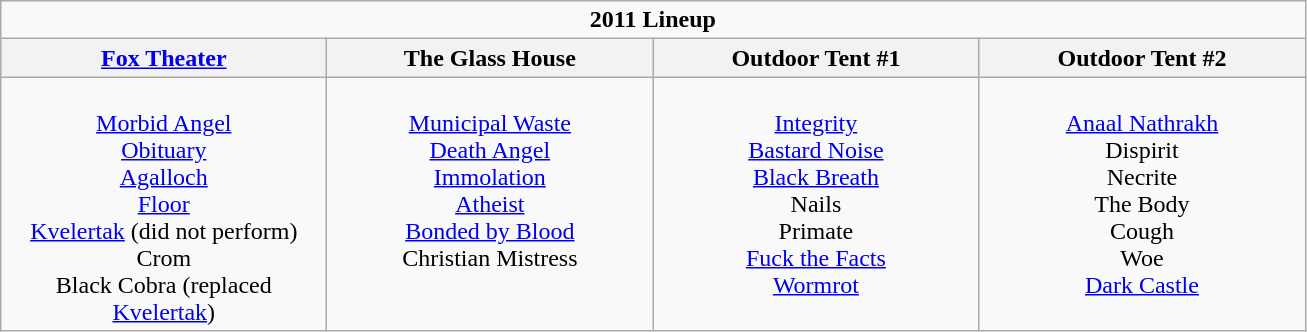<table class="wikitable">
<tr>
<td colspan="4" align="center"><strong>2011 Lineup</strong></td>
</tr>
<tr>
<th><a href='#'>Fox Theater</a></th>
<th>The Glass House</th>
<th>Outdoor Tent #1</th>
<th>Outdoor Tent #2</th>
</tr>
<tr>
<td valign="top" align="center" width=210><br><a href='#'>Morbid Angel</a><br>
<a href='#'>Obituary</a><br>
<a href='#'>Agalloch</a><br>
<a href='#'>Floor</a><br>
<a href='#'>Kvelertak</a> (did not perform)<br>
Crom<br>
Black Cobra (replaced <a href='#'>Kvelertak</a>)</td>
<td valign="top" align="center" width=210><br><a href='#'>Municipal Waste</a><br>
<a href='#'>Death Angel</a><br>
<a href='#'>Immolation</a><br>
<a href='#'>Atheist</a><br>
<a href='#'>Bonded by Blood</a><br>
Christian Mistress<br></td>
<td valign="top" align="center" width=210><br><a href='#'>Integrity</a><br>
<a href='#'>Bastard Noise</a><br>
<a href='#'>Black Breath</a><br>
Nails<br>
Primate<br>
<a href='#'>Fuck the Facts</a><br>
<a href='#'>Wormrot</a><br></td>
<td valign="top" align="center" width=210><br><a href='#'>Anaal Nathrakh</a><br>
Dispirit<br>
Necrite<br>
The Body<br>
Cough<br>
Woe<br>
<a href='#'>Dark Castle</a><br></td>
</tr>
</table>
